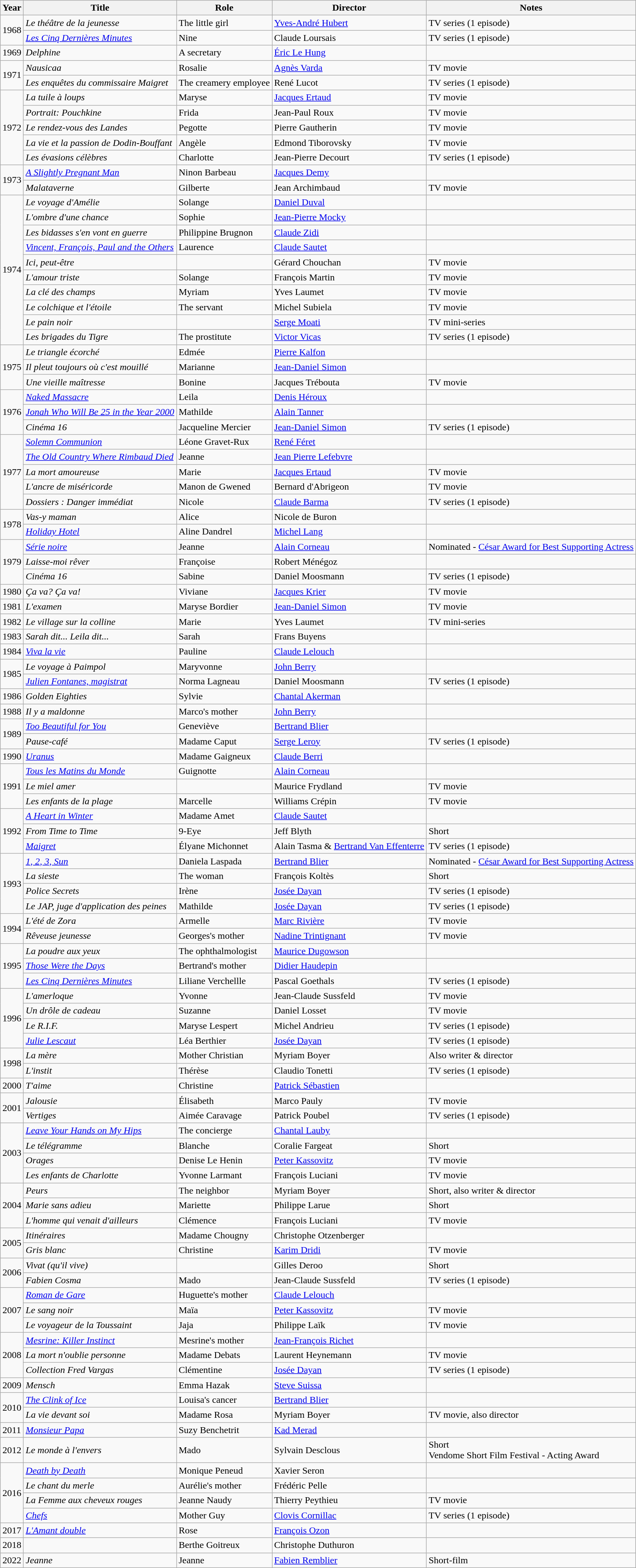<table class="wikitable sortable">
<tr>
<th align="left">Year</th>
<th align="left">Title</th>
<th align="left">Role</th>
<th align="left">Director</th>
<th align="left">Notes</th>
</tr>
<tr>
<td rowspan=2>1968</td>
<td><em>Le théâtre de la jeunesse</em></td>
<td>The little girl</td>
<td><a href='#'>Yves-André Hubert</a></td>
<td>TV series (1 episode)</td>
</tr>
<tr>
<td><em><a href='#'>Les Cinq Dernières Minutes</a></em></td>
<td>Nine</td>
<td>Claude Loursais</td>
<td>TV series (1 episode)</td>
</tr>
<tr>
<td>1969</td>
<td><em>Delphine</em></td>
<td>A secretary</td>
<td><a href='#'>Éric Le Hung</a></td>
<td></td>
</tr>
<tr>
<td rowspan=2>1971</td>
<td><em>Nausicaa</em></td>
<td>Rosalie</td>
<td><a href='#'>Agnès Varda</a></td>
<td>TV movie</td>
</tr>
<tr>
<td><em>Les enquêtes du commissaire Maigret</em></td>
<td>The creamery employee</td>
<td>René Lucot</td>
<td>TV series (1 episode)</td>
</tr>
<tr>
<td rowspan=5>1972</td>
<td><em>La tuile à loups</em></td>
<td>Maryse</td>
<td><a href='#'>Jacques Ertaud</a></td>
<td>TV movie</td>
</tr>
<tr>
<td><em>Portrait: Pouchkine</em></td>
<td>Frida</td>
<td>Jean-Paul Roux</td>
<td>TV movie</td>
</tr>
<tr>
<td><em>Le rendez-vous des Landes</em></td>
<td>Pegotte</td>
<td>Pierre Gautherin</td>
<td>TV movie</td>
</tr>
<tr>
<td><em>La vie et la passion de Dodin-Bouffant</em></td>
<td>Angèle</td>
<td>Edmond Tiborovsky</td>
<td>TV movie</td>
</tr>
<tr>
<td><em>Les évasions célèbres</em></td>
<td>Charlotte</td>
<td>Jean-Pierre Decourt</td>
<td>TV series (1 episode)</td>
</tr>
<tr>
<td rowspan=2>1973</td>
<td><em><a href='#'>A Slightly Pregnant Man</a></em></td>
<td>Ninon Barbeau</td>
<td><a href='#'>Jacques Demy</a></td>
<td></td>
</tr>
<tr>
<td><em>Malataverne</em></td>
<td>Gilberte</td>
<td>Jean Archimbaud</td>
<td>TV movie</td>
</tr>
<tr>
<td rowspan=10>1974</td>
<td><em>Le voyage d'Amélie</em></td>
<td>Solange</td>
<td><a href='#'>Daniel Duval</a></td>
<td></td>
</tr>
<tr>
<td><em>L'ombre d'une chance</em></td>
<td>Sophie</td>
<td><a href='#'>Jean-Pierre Mocky</a></td>
<td></td>
</tr>
<tr>
<td><em>Les bidasses s'en vont en guerre</em></td>
<td>Philippine Brugnon</td>
<td><a href='#'>Claude Zidi</a></td>
<td></td>
</tr>
<tr>
<td><em><a href='#'>Vincent, François, Paul and the Others</a></em></td>
<td>Laurence</td>
<td><a href='#'>Claude Sautet</a></td>
<td></td>
</tr>
<tr>
<td><em>Ici, peut-être</em></td>
<td></td>
<td>Gérard Chouchan</td>
<td>TV movie</td>
</tr>
<tr>
<td><em>L'amour triste</em></td>
<td>Solange</td>
<td>François Martin</td>
<td>TV movie</td>
</tr>
<tr>
<td><em>La clé des champs</em></td>
<td>Myriam</td>
<td>Yves Laumet</td>
<td>TV movie</td>
</tr>
<tr>
<td><em>Le colchique et l'étoile</em></td>
<td>The servant</td>
<td>Michel Subiela</td>
<td>TV movie</td>
</tr>
<tr>
<td><em>Le pain noir</em></td>
<td></td>
<td><a href='#'>Serge Moati</a></td>
<td>TV mini-series</td>
</tr>
<tr>
<td><em>Les brigades du Tigre</em></td>
<td>The prostitute</td>
<td><a href='#'>Victor Vicas</a></td>
<td>TV series (1 episode)</td>
</tr>
<tr>
<td rowspan=3>1975</td>
<td><em>Le triangle écorché</em></td>
<td>Edmée</td>
<td><a href='#'>Pierre Kalfon</a></td>
<td></td>
</tr>
<tr>
<td><em>Il pleut toujours où c'est mouillé</em></td>
<td>Marianne</td>
<td><a href='#'>Jean-Daniel Simon</a></td>
<td></td>
</tr>
<tr>
<td><em>Une vieille maîtresse</em></td>
<td>Bonine</td>
<td>Jacques Trébouta</td>
<td>TV movie</td>
</tr>
<tr>
<td rowspan=3>1976</td>
<td><em><a href='#'>Naked Massacre</a></em></td>
<td>Leila</td>
<td><a href='#'>Denis Héroux</a></td>
<td></td>
</tr>
<tr>
<td><em><a href='#'>Jonah Who Will Be 25 in the Year 2000</a></em></td>
<td>Mathilde</td>
<td><a href='#'>Alain Tanner</a></td>
<td></td>
</tr>
<tr>
<td><em>Cinéma 16</em></td>
<td>Jacqueline Mercier</td>
<td><a href='#'>Jean-Daniel Simon</a></td>
<td>TV series (1 episode)</td>
</tr>
<tr>
<td rowspan=5>1977</td>
<td><em><a href='#'>Solemn Communion</a></em></td>
<td>Léone Gravet-Rux</td>
<td><a href='#'>René Féret</a></td>
<td></td>
</tr>
<tr>
<td><em><a href='#'>The Old Country Where Rimbaud Died</a></em></td>
<td>Jeanne</td>
<td><a href='#'>Jean Pierre Lefebvre</a></td>
<td></td>
</tr>
<tr>
<td><em>La mort amoureuse</em></td>
<td>Marie</td>
<td><a href='#'>Jacques Ertaud</a></td>
<td>TV movie</td>
</tr>
<tr>
<td><em>L'ancre de miséricorde</em></td>
<td>Manon de Gwened</td>
<td>Bernard d'Abrigeon</td>
<td>TV movie</td>
</tr>
<tr>
<td><em>Dossiers : Danger immédiat</em></td>
<td>Nicole</td>
<td><a href='#'>Claude Barma</a></td>
<td>TV series (1 episode)</td>
</tr>
<tr>
<td rowspan=2>1978</td>
<td><em>Vas-y maman</em></td>
<td>Alice</td>
<td>Nicole de Buron</td>
<td></td>
</tr>
<tr>
<td><em><a href='#'>Holiday Hotel</a></em></td>
<td>Aline Dandrel</td>
<td><a href='#'>Michel Lang</a></td>
<td></td>
</tr>
<tr>
<td rowspan=3>1979</td>
<td><em><a href='#'>Série noire</a></em></td>
<td>Jeanne</td>
<td><a href='#'>Alain Corneau</a></td>
<td>Nominated - <a href='#'>César Award for Best Supporting Actress</a></td>
</tr>
<tr>
<td><em>Laisse-moi rêver</em></td>
<td>Françoise</td>
<td>Robert Ménégoz</td>
<td></td>
</tr>
<tr>
<td><em>Cinéma 16</em></td>
<td>Sabine</td>
<td>Daniel Moosmann</td>
<td>TV series (1 episode)</td>
</tr>
<tr>
<td>1980</td>
<td><em>Ça va? Ça va!</em></td>
<td>Viviane</td>
<td><a href='#'>Jacques Krier</a></td>
<td>TV movie</td>
</tr>
<tr>
<td>1981</td>
<td><em>L'examen</em></td>
<td>Maryse Bordier</td>
<td><a href='#'>Jean-Daniel Simon</a></td>
<td>TV movie</td>
</tr>
<tr>
<td>1982</td>
<td><em>Le village sur la colline</em></td>
<td>Marie</td>
<td>Yves Laumet</td>
<td>TV mini-series</td>
</tr>
<tr>
<td>1983</td>
<td><em>Sarah dit... Leila dit...</em></td>
<td>Sarah</td>
<td>Frans Buyens</td>
<td></td>
</tr>
<tr>
<td>1984</td>
<td><em><a href='#'>Viva la vie</a></em></td>
<td>Pauline</td>
<td><a href='#'>Claude Lelouch</a></td>
<td></td>
</tr>
<tr>
<td rowspan=2>1985</td>
<td><em>Le voyage à Paimpol</em></td>
<td>Maryvonne</td>
<td><a href='#'>John Berry</a></td>
<td></td>
</tr>
<tr>
<td><em><a href='#'>Julien Fontanes, magistrat</a></em></td>
<td>Norma Lagneau</td>
<td>Daniel Moosmann</td>
<td>TV series (1 episode)</td>
</tr>
<tr>
<td>1986</td>
<td><em>Golden Eighties</em></td>
<td>Sylvie</td>
<td><a href='#'>Chantal Akerman</a></td>
<td></td>
</tr>
<tr>
<td>1988</td>
<td><em>Il y a maldonne</em></td>
<td>Marco's mother</td>
<td><a href='#'>John Berry</a></td>
<td></td>
</tr>
<tr>
<td rowspan=2>1989</td>
<td><em><a href='#'>Too Beautiful for You</a></em></td>
<td>Geneviève</td>
<td><a href='#'>Bertrand Blier</a></td>
<td></td>
</tr>
<tr>
<td><em>Pause-café</em></td>
<td>Madame Caput</td>
<td><a href='#'>Serge Leroy</a></td>
<td>TV series (1 episode)</td>
</tr>
<tr>
<td>1990</td>
<td><em><a href='#'>Uranus</a></em></td>
<td>Madame Gaigneux</td>
<td><a href='#'>Claude Berri</a></td>
<td></td>
</tr>
<tr>
<td rowspan=3>1991</td>
<td><em><a href='#'>Tous les Matins du Monde</a></em></td>
<td>Guignotte</td>
<td><a href='#'>Alain Corneau</a></td>
<td></td>
</tr>
<tr>
<td><em>Le miel amer</em></td>
<td></td>
<td>Maurice Frydland</td>
<td>TV movie</td>
</tr>
<tr>
<td><em>Les enfants de la plage</em></td>
<td>Marcelle</td>
<td>Williams Crépin</td>
<td>TV movie</td>
</tr>
<tr>
<td rowspan=3>1992</td>
<td><em><a href='#'>A Heart in Winter</a></em></td>
<td>Madame Amet</td>
<td><a href='#'>Claude Sautet</a></td>
<td></td>
</tr>
<tr>
<td><em>From Time to Time</em></td>
<td>9-Eye</td>
<td>Jeff Blyth</td>
<td>Short</td>
</tr>
<tr>
<td><em><a href='#'>Maigret</a></em></td>
<td>Élyane Michonnet</td>
<td>Alain Tasma & <a href='#'>Bertrand Van Effenterre</a></td>
<td>TV series (1 episode)</td>
</tr>
<tr>
<td rowspan=4>1993</td>
<td><em><a href='#'>1, 2, 3, Sun</a></em></td>
<td>Daniela Laspada</td>
<td><a href='#'>Bertrand Blier</a></td>
<td>Nominated - <a href='#'>César Award for Best Supporting Actress</a></td>
</tr>
<tr>
<td><em>La sieste</em></td>
<td>The woman</td>
<td>François Koltès</td>
<td>Short</td>
</tr>
<tr>
<td><em>Police Secrets</em></td>
<td>Irène</td>
<td><a href='#'>Josée Dayan</a></td>
<td>TV series (1 episode)</td>
</tr>
<tr>
<td><em>Le JAP, juge d'application des peines</em></td>
<td>Mathilde</td>
<td><a href='#'>Josée Dayan</a></td>
<td>TV series (1 episode)</td>
</tr>
<tr>
<td rowspan=2>1994</td>
<td><em>L'été de Zora</em></td>
<td>Armelle</td>
<td><a href='#'>Marc Rivière</a></td>
<td>TV movie</td>
</tr>
<tr>
<td><em>Rêveuse jeunesse</em></td>
<td>Georges's mother</td>
<td><a href='#'>Nadine Trintignant</a></td>
<td>TV movie</td>
</tr>
<tr>
<td rowspan=3>1995</td>
<td><em>La poudre aux yeux</em></td>
<td>The ophthalmologist</td>
<td><a href='#'>Maurice Dugowson</a></td>
<td></td>
</tr>
<tr>
<td><em><a href='#'>Those Were the Days</a></em></td>
<td>Bertrand's mother</td>
<td><a href='#'>Didier Haudepin</a></td>
<td></td>
</tr>
<tr>
<td><em><a href='#'>Les Cinq Dernières Minutes</a></em></td>
<td>Liliane Verchellle</td>
<td>Pascal Goethals</td>
<td>TV series (1 episode)</td>
</tr>
<tr>
<td rowspan=4>1996</td>
<td><em>L'amerloque</em></td>
<td>Yvonne</td>
<td>Jean-Claude Sussfeld</td>
<td>TV movie</td>
</tr>
<tr>
<td><em>Un drôle de cadeau</em></td>
<td>Suzanne</td>
<td>Daniel Losset</td>
<td>TV movie</td>
</tr>
<tr>
<td><em>Le R.I.F.</em></td>
<td>Maryse Lespert</td>
<td>Michel Andrieu</td>
<td>TV series (1 episode)</td>
</tr>
<tr>
<td><em><a href='#'>Julie Lescaut</a></em></td>
<td>Léa Berthier</td>
<td><a href='#'>Josée Dayan</a></td>
<td>TV series (1 episode)</td>
</tr>
<tr>
<td rowspan=2>1998</td>
<td><em>La mère </em></td>
<td>Mother Christian</td>
<td>Myriam Boyer</td>
<td>Also writer & director</td>
</tr>
<tr>
<td><em>L'instit</em></td>
<td>Thérèse</td>
<td>Claudio Tonetti</td>
<td>TV series (1 episode)</td>
</tr>
<tr>
<td>2000</td>
<td><em>T'aime</em></td>
<td>Christine</td>
<td><a href='#'>Patrick Sébastien</a></td>
<td></td>
</tr>
<tr>
<td rowspan=2>2001</td>
<td><em>Jalousie</em></td>
<td>Élisabeth</td>
<td>Marco Pauly</td>
<td>TV movie</td>
</tr>
<tr>
<td><em>Vertiges</em></td>
<td>Aimée Caravage</td>
<td>Patrick Poubel</td>
<td>TV series (1 episode)</td>
</tr>
<tr>
<td rowspan=4>2003</td>
<td><em><a href='#'>Leave Your Hands on My Hips</a></em></td>
<td>The concierge</td>
<td><a href='#'>Chantal Lauby</a></td>
<td></td>
</tr>
<tr>
<td><em>Le télégramme</em></td>
<td>Blanche</td>
<td>Coralie Fargeat</td>
<td>Short</td>
</tr>
<tr>
<td><em>Orages</em></td>
<td>Denise Le Henin</td>
<td><a href='#'>Peter Kassovitz</a></td>
<td>TV movie</td>
</tr>
<tr>
<td><em>Les enfants de Charlotte</em></td>
<td>Yvonne Larmant</td>
<td>François Luciani</td>
<td>TV movie</td>
</tr>
<tr>
<td rowspan=3>2004</td>
<td><em>Peurs</em></td>
<td>The neighbor</td>
<td>Myriam Boyer</td>
<td>Short, also writer & director</td>
</tr>
<tr>
<td><em>Marie sans adieu</em></td>
<td>Mariette</td>
<td>Philippe Larue</td>
<td>Short</td>
</tr>
<tr>
<td><em>L'homme qui venait d'ailleurs</em></td>
<td>Clémence</td>
<td>François Luciani</td>
<td>TV movie</td>
</tr>
<tr>
<td rowspan=2>2005</td>
<td><em>Itinéraires</em></td>
<td>Madame Chougny</td>
<td>Christophe Otzenberger</td>
<td></td>
</tr>
<tr>
<td><em>Gris blanc</em></td>
<td>Christine</td>
<td><a href='#'>Karim Dridi</a></td>
<td>TV movie</td>
</tr>
<tr>
<td rowspan=2>2006</td>
<td><em>Vivat (qu'il vive)</em></td>
<td></td>
<td>Gilles Deroo</td>
<td>Short</td>
</tr>
<tr>
<td><em>Fabien Cosma</em></td>
<td>Mado</td>
<td>Jean-Claude Sussfeld</td>
<td>TV series (1 episode)</td>
</tr>
<tr>
<td rowspan=3>2007</td>
<td><em><a href='#'>Roman de Gare</a></em></td>
<td>Huguette's mother</td>
<td><a href='#'>Claude Lelouch</a></td>
<td></td>
</tr>
<tr>
<td><em>Le sang noir</em></td>
<td>Maïa</td>
<td><a href='#'>Peter Kassovitz</a></td>
<td>TV movie</td>
</tr>
<tr>
<td><em>Le voyageur de la Toussaint</em></td>
<td>Jaja</td>
<td>Philippe Laïk</td>
<td>TV movie</td>
</tr>
<tr>
<td rowspan=3>2008</td>
<td><em><a href='#'>Mesrine: Killer Instinct</a></em></td>
<td>Mesrine's mother</td>
<td><a href='#'>Jean-François Richet</a></td>
<td></td>
</tr>
<tr>
<td><em>La mort n'oublie personne</em></td>
<td>Madame Debats</td>
<td>Laurent Heynemann</td>
<td>TV movie</td>
</tr>
<tr>
<td><em>Collection Fred Vargas</em></td>
<td>Clémentine</td>
<td><a href='#'>Josée Dayan</a></td>
<td>TV series (1 episode)</td>
</tr>
<tr>
<td>2009</td>
<td><em>Mensch</em></td>
<td>Emma Hazak</td>
<td><a href='#'>Steve Suissa</a></td>
<td></td>
</tr>
<tr>
<td rowspan=2>2010</td>
<td><em><a href='#'>The Clink of Ice</a></em></td>
<td>Louisa's cancer</td>
<td><a href='#'>Bertrand Blier</a></td>
<td></td>
</tr>
<tr>
<td><em>La vie devant soi</em></td>
<td>Madame Rosa</td>
<td>Myriam Boyer</td>
<td>TV movie, also director</td>
</tr>
<tr>
<td>2011</td>
<td><em><a href='#'>Monsieur Papa</a></em></td>
<td>Suzy Benchetrit</td>
<td><a href='#'>Kad Merad</a></td>
<td></td>
</tr>
<tr>
<td>2012</td>
<td><em>Le monde à l'envers</em></td>
<td>Mado</td>
<td>Sylvain Desclous</td>
<td>Short <br> Vendome Short Film Festival - Acting Award</td>
</tr>
<tr>
<td rowspan=4>2016</td>
<td><em><a href='#'>Death by Death</a></em></td>
<td>Monique Peneud</td>
<td>Xavier Seron</td>
<td></td>
</tr>
<tr>
<td><em>Le chant du merle</em></td>
<td>Aurélie's mother</td>
<td>Frédéric Pelle</td>
<td></td>
</tr>
<tr>
<td><em>La Femme aux cheveux rouges</em></td>
<td>Jeanne Naudy</td>
<td>Thierry Peythieu</td>
<td>TV movie</td>
</tr>
<tr>
<td><em><a href='#'>Chefs</a></em></td>
<td>Mother Guy</td>
<td><a href='#'>Clovis Cornillac</a></td>
<td>TV series (1 episode)</td>
</tr>
<tr>
<td>2017</td>
<td><em><a href='#'>L'Amant double</a></em></td>
<td>Rose</td>
<td><a href='#'>François Ozon</a></td>
<td></td>
</tr>
<tr>
<td>2018</td>
<td><em></em></td>
<td>Berthe Goitreux</td>
<td>Christophe Duthuron</td>
<td></td>
</tr>
<tr>
<td>2022</td>
<td><em>Jeanne</em></td>
<td>Jeanne</td>
<td><a href='#'>Fabien Remblier</a></td>
<td>Short-film</td>
</tr>
</table>
